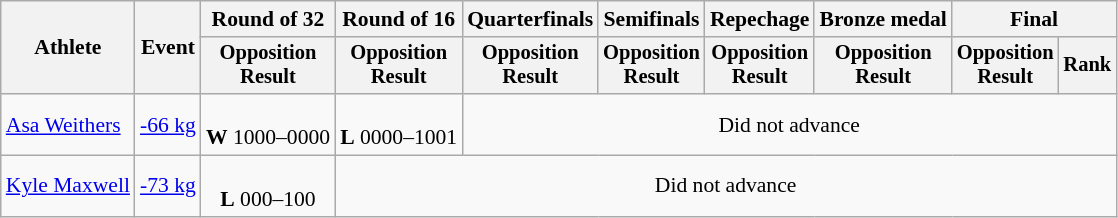<table class="wikitable" style="font-size:90%">
<tr>
<th rowspan=2>Athlete</th>
<th rowspan=2>Event</th>
<th>Round of 32</th>
<th>Round of 16</th>
<th>Quarterfinals</th>
<th>Semifinals</th>
<th>Repechage</th>
<th>Bronze medal</th>
<th colspan=2>Final</th>
</tr>
<tr style="font-size:95%">
<th>Opposition<br>Result</th>
<th>Opposition<br>Result</th>
<th>Opposition<br>Result</th>
<th>Opposition<br>Result</th>
<th>Opposition<br>Result</th>
<th>Opposition<br>Result</th>
<th>Opposition<br>Result</th>
<th>Rank</th>
</tr>
<tr align=center>
<td align=left><a href='#'>Asa Weithers</a></td>
<td align=left><a href='#'>-66 kg</a></td>
<td><br><strong>W</strong> 1000–0000</td>
<td><br><strong>L</strong> 0000–1001</td>
<td colspan=6>Did not advance</td>
</tr>
<tr align=center>
<td align=left><a href='#'>Kyle Maxwell</a></td>
<td align=left><a href='#'>-73 kg</a></td>
<td><br><strong>L</strong> 000–100</td>
<td colspan=7>Did not advance</td>
</tr>
</table>
